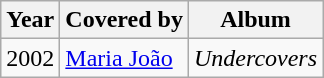<table class="wikitable">
<tr>
<th>Year</th>
<th>Covered by</th>
<th>Album</th>
</tr>
<tr>
<td>2002</td>
<td><a href='#'>Maria João</a></td>
<td><em>Undercovers</em></td>
</tr>
</table>
